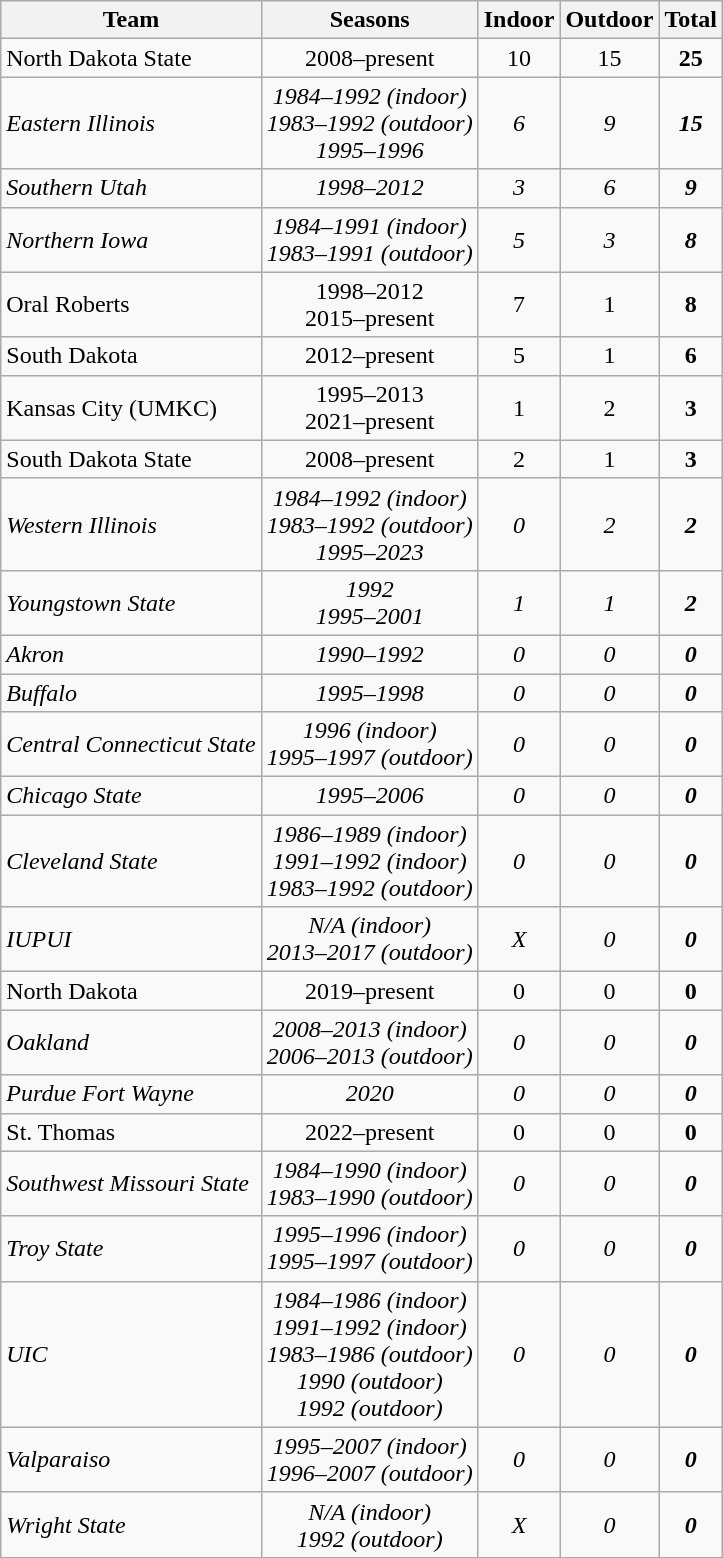<table class="wikitable sortable">
<tr>
<th scope="col">Team</th>
<th scope="col">Seasons</th>
<th scope="col">Indoor</th>
<th scope="col">Outdoor</th>
<th scope="col">Total</th>
</tr>
<tr>
<td>North Dakota State</td>
<td align=center>2008–present</td>
<td align=center>10</td>
<td align=center>15</td>
<td align=center><strong>25</strong></td>
</tr>
<tr>
<td><em>Eastern Illinois</em></td>
<td align=center><em>1984–1992 (indoor)</em><br><em>1983–1992 (outdoor)</em><br><em>1995–1996</em></td>
<td align=center><em>6</em></td>
<td align=center><em>9</em></td>
<td align=center><strong><em>15</em></strong></td>
</tr>
<tr>
<td><em>Southern Utah</em></td>
<td align=center><em>1998–2012</em></td>
<td align=center><em>3</em></td>
<td align=center><em>6</em></td>
<td align=center><strong><em>9</em></strong></td>
</tr>
<tr>
<td><em>Northern Iowa</em></td>
<td align=center><em>1984–1991 (indoor)</em><br><em>1983–1991 (outdoor)</em></td>
<td align=center><em>5</em></td>
<td align=center><em>3</em></td>
<td align=center><strong><em>8</em></strong></td>
</tr>
<tr>
<td>Oral Roberts</td>
<td align=center>1998–2012<br>2015–present</td>
<td align=center>7</td>
<td align=center>1</td>
<td align=center><strong>8</strong></td>
</tr>
<tr>
<td>South Dakota</td>
<td align=center>2012–present</td>
<td align=center>5</td>
<td align=center>1</td>
<td align=center><strong>6</strong></td>
</tr>
<tr>
<td>Kansas City (UMKC)</td>
<td align=center>1995–2013<br>2021–present</td>
<td align=center>1</td>
<td align=center>2</td>
<td align=center><strong>3</strong></td>
</tr>
<tr>
<td>South Dakota State</td>
<td align=center>2008–present</td>
<td align=center>2</td>
<td align=center>1</td>
<td align=center><strong>3</strong></td>
</tr>
<tr>
<td><em>Western Illinois</em></td>
<td align=center><em>1984–1992 (indoor)<br>1983–1992 (outdoor)<br>1995–2023</em></td>
<td align=center><em>0</em></td>
<td align=center><em>2</em></td>
<td align=center><strong><em>2</em></strong></td>
</tr>
<tr>
<td><em>Youngstown State</em></td>
<td align=center><em>1992</em><br><em>1995–2001</em></td>
<td align=center><em>1</em></td>
<td align=center><em>1</em></td>
<td align=center><strong><em>2</em></strong></td>
</tr>
<tr>
<td><em>Akron</em></td>
<td align=center><em>1990–1992</em></td>
<td align=center><em>0</em></td>
<td align=center><em>0</em></td>
<td align=center><strong><em>0</em></strong></td>
</tr>
<tr>
<td><em>Buffalo</em></td>
<td align=center><em>1995–1998</em></td>
<td align=center><em>0</em></td>
<td align=center><em>0</em></td>
<td align=center><strong><em>0</em></strong></td>
</tr>
<tr>
<td><em>Central Connecticut State</em></td>
<td align=center><em>1996 (indoor)</em><br><em>1995–1997 (outdoor)</em></td>
<td align=center><em>0</em></td>
<td align=center><em>0</em></td>
<td align=center><strong><em>0</em></strong></td>
</tr>
<tr>
<td><em>Chicago State</em></td>
<td align=center><em>1995–2006</em></td>
<td align=center><em>0</em></td>
<td align=center><em>0</em></td>
<td align=center><strong><em>0</em></strong></td>
</tr>
<tr>
<td><em>Cleveland State</em></td>
<td align=center><em>1986–1989 (indoor)</em><br><em>1991–1992 (indoor)</em><br><em>1983–1992 (outdoor)</em></td>
<td align=center><em>0</em></td>
<td align=center><em>0</em></td>
<td align=center><strong><em>0</em></strong></td>
</tr>
<tr>
<td><em>IUPUI</em></td>
<td align=center><em>N/A (indoor)</em><br><em>2013–2017 (outdoor)</em></td>
<td align=center><em>X</em></td>
<td align=center><em>0</em></td>
<td align=center><strong><em>0</em></strong></td>
</tr>
<tr>
<td>North Dakota</td>
<td align=center>2019–present</td>
<td align=center>0</td>
<td align=center>0</td>
<td align=center><strong>0</strong></td>
</tr>
<tr>
<td><em>Oakland</em></td>
<td align=center><em>2008–2013 (indoor)</em><br><em>2006–2013 (outdoor)</em></td>
<td align=center><em>0</em></td>
<td align=center><em>0</em></td>
<td align=center><strong><em>0</em></strong></td>
</tr>
<tr>
<td><em>Purdue Fort Wayne</em></td>
<td align=center><em>2020</em></td>
<td align=center><em>0</em></td>
<td align=center><em>0</em></td>
<td align=center><strong><em>0</em></strong></td>
</tr>
<tr>
<td>St. Thomas</td>
<td align=center>2022–present</td>
<td align=center>0</td>
<td align=center>0</td>
<td align=center><strong>0</strong></td>
</tr>
<tr>
<td><em>Southwest Missouri State</em></td>
<td align=center><em>1984–1990 (indoor)</em><br><em>1983–1990 (outdoor)</em></td>
<td align=center><em>0</em></td>
<td align=center><em>0</em></td>
<td align=center><strong><em>0</em></strong></td>
</tr>
<tr>
<td><em>Troy State</em></td>
<td align=center><em>1995–1996 (indoor)</em><br><em>1995–1997 (outdoor)</em></td>
<td align=center><em>0</em></td>
<td align=center><em>0</em></td>
<td align=center><strong><em>0</em></strong></td>
</tr>
<tr>
<td><em>UIC</em></td>
<td align=center><em>1984–1986 (indoor)</em><br><em>1991–1992 (indoor)</em><br><em>1983–1986 (outdoor)</em><br><em>1990 (outdoor)</em><br><em>1992 (outdoor)</em></td>
<td align=center><em>0</em></td>
<td align=center><em>0</em></td>
<td align=center><strong><em>0</em></strong></td>
</tr>
<tr>
<td><em>Valparaiso</em></td>
<td align=center><em>1995–2007 (indoor)</em><br><em>1996–2007 (outdoor)</em></td>
<td align=center><em>0</em></td>
<td align=center><em>0</em></td>
<td align=center><strong><em>0</em></strong></td>
</tr>
<tr>
<td><em>Wright State</em></td>
<td align=center><em>N/A (indoor)</em><br><em>1992 (outdoor)</em></td>
<td align=center><em>X</em></td>
<td align=center><em>0</em></td>
<td align=center><strong><em>0</em></strong></td>
</tr>
</table>
